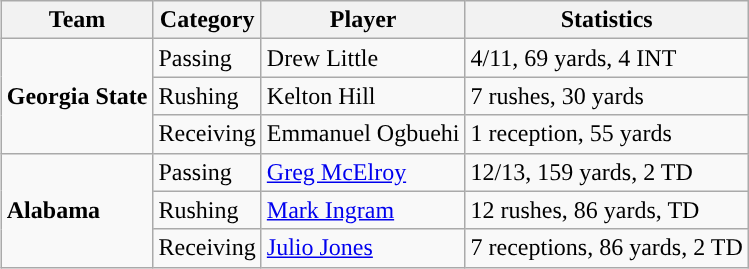<table class="wikitable" style="float: right;">
<tr>
<th>Team</th>
<th>Category</th>
<th>Player</th>
<th>Statistics</th>
</tr>
<tr>
<td rowspan=3><strong>Georgia State</strong></td>
<td>Passing</td>
<td>Drew Little</td>
<td>4/11, 69 yards, 4 INT</td>
</tr>
<tr>
<td>Rushing</td>
<td>Kelton Hill</td>
<td>7 rushes, 30 yards</td>
</tr>
<tr>
<td>Receiving</td>
<td>Emmanuel Ogbuehi</td>
<td>1 reception, 55 yards</td>
</tr>
<tr>
<td rowspan=3><strong>Alabama</strong></td>
<td>Passing</td>
<td><a href='#'>Greg McElroy</a></td>
<td>12/13, 159 yards, 2 TD</td>
</tr>
<tr>
<td>Rushing</td>
<td><a href='#'>Mark Ingram</a></td>
<td>12 rushes, 86 yards, TD</td>
</tr>
<tr>
<td>Receiving</td>
<td><a href='#'>Julio Jones</a></td>
<td>7 receptions, 86 yards, 2 TD</td>
</tr>
</table>
